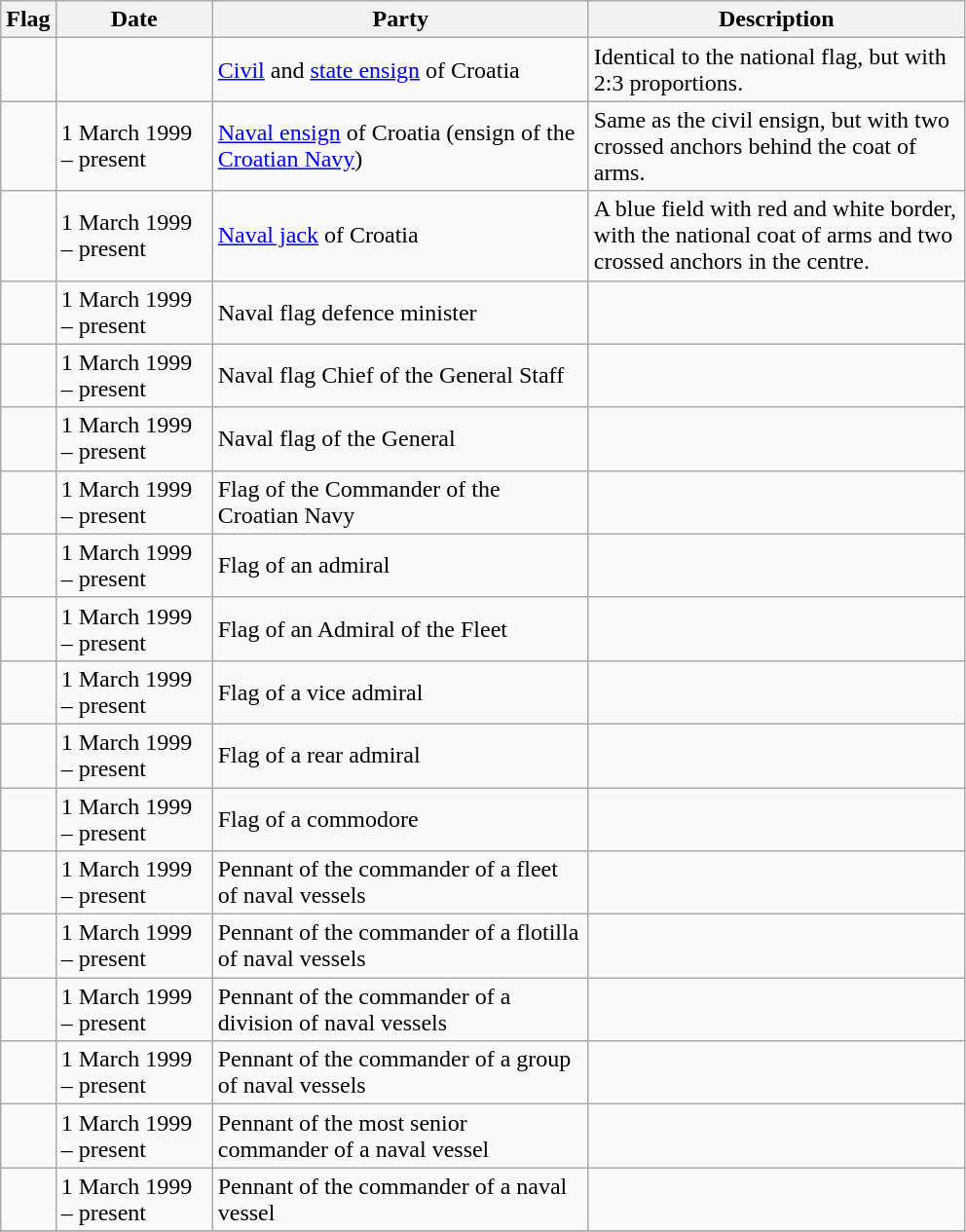<table class="wikitable">
<tr>
<th>Flag</th>
<th style="width:100px;">Date</th>
<th style="width:250px;">Party</th>
<th style="width:250px;">Description</th>
</tr>
<tr>
<td></td>
<td></td>
<td><a href='#'>Civil</a> and <a href='#'>state ensign</a> of Croatia</td>
<td>Identical to the national flag, but with 2:3 proportions.</td>
</tr>
<tr>
<td></td>
<td>1 March 1999 – present</td>
<td><a href='#'>Naval ensign</a> of Croatia (ensign of the <a href='#'>Croatian Navy</a>)</td>
<td>Same as the civil ensign, but with two crossed anchors behind the coat of arms.</td>
</tr>
<tr>
<td></td>
<td>1 March 1999 – present</td>
<td><a href='#'>Naval jack</a> of Croatia</td>
<td>A blue field with red and white border, with the national coat of arms and two crossed anchors in the centre.</td>
</tr>
<tr>
<td></td>
<td>1 March 1999 – present</td>
<td>Naval flag defence minister</td>
<td></td>
</tr>
<tr>
<td></td>
<td>1 March 1999 – present</td>
<td>Naval flag Chief of the General Staff</td>
<td></td>
</tr>
<tr>
<td></td>
<td>1 March 1999 – present</td>
<td>Naval flag of the General</td>
<td></td>
</tr>
<tr>
<td></td>
<td>1 March 1999 – present</td>
<td>Flag of the Commander of the Croatian Navy</td>
<td></td>
</tr>
<tr>
<td></td>
<td>1 March 1999 – present</td>
<td>Flag of an admiral</td>
<td></td>
</tr>
<tr>
<td></td>
<td>1 March 1999 – present</td>
<td>Flag of an Admiral of the Fleet</td>
<td></td>
</tr>
<tr>
<td></td>
<td>1 March 1999 – present</td>
<td>Flag of a vice admiral</td>
<td></td>
</tr>
<tr>
<td></td>
<td>1 March 1999 – present</td>
<td>Flag of a rear admiral</td>
<td></td>
</tr>
<tr>
<td></td>
<td>1 March 1999 – present</td>
<td>Flag of a commodore</td>
<td></td>
</tr>
<tr>
<td></td>
<td>1 March 1999 – present</td>
<td>Pennant of the commander of a fleet of naval vessels</td>
<td></td>
</tr>
<tr>
<td></td>
<td>1 March 1999 – present</td>
<td>Pennant of the commander of a flotilla of naval vessels</td>
<td></td>
</tr>
<tr>
<td></td>
<td>1 March 1999 – present</td>
<td>Pennant of the commander of a division of naval vessels</td>
<td></td>
</tr>
<tr>
<td></td>
<td>1 March 1999 – present</td>
<td>Pennant of the commander of a group of naval vessels</td>
<td></td>
</tr>
<tr>
<td></td>
<td>1 March 1999 – present</td>
<td>Pennant of the most senior commander of a naval vessel</td>
<td></td>
</tr>
<tr>
<td></td>
<td>1 March 1999 – present</td>
<td>Pennant of the commander of a naval vessel</td>
<td></td>
</tr>
<tr>
</tr>
</table>
